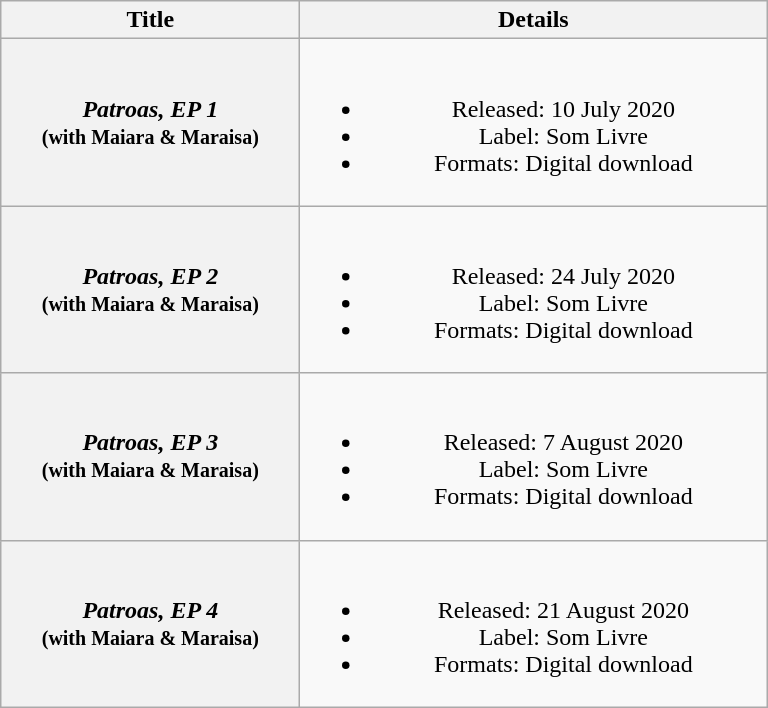<table class="wikitable plainrowheaders" style="text-align:center;">
<tr>
<th scope="col" style="width:12em;">Title</th>
<th scope="col" style="width:19em;">Details</th>
</tr>
<tr>
<th scope="row"><em>Patroas, EP 1</em><br><small>(with Maiara & Maraisa)</small></th>
<td><br><ul><li>Released: 10 July 2020</li><li>Label: Som Livre</li><li>Formats: Digital download</li></ul></td>
</tr>
<tr>
<th scope="row"><em>Patroas, EP 2</em><br><small>(with Maiara & Maraisa)</small></th>
<td><br><ul><li>Released: 24 July 2020</li><li>Label: Som Livre</li><li>Formats: Digital download</li></ul></td>
</tr>
<tr>
<th scope="row"><em>Patroas, EP 3</em><br><small>(with Maiara & Maraisa)</small></th>
<td><br><ul><li>Released: 7 August 2020</li><li>Label: Som Livre</li><li>Formats: Digital download</li></ul></td>
</tr>
<tr>
<th scope="row"><em>Patroas, EP 4</em><br><small>(with Maiara & Maraisa)</small></th>
<td><br><ul><li>Released: 21 August 2020</li><li>Label: Som Livre</li><li>Formats: Digital download</li></ul></td>
</tr>
</table>
